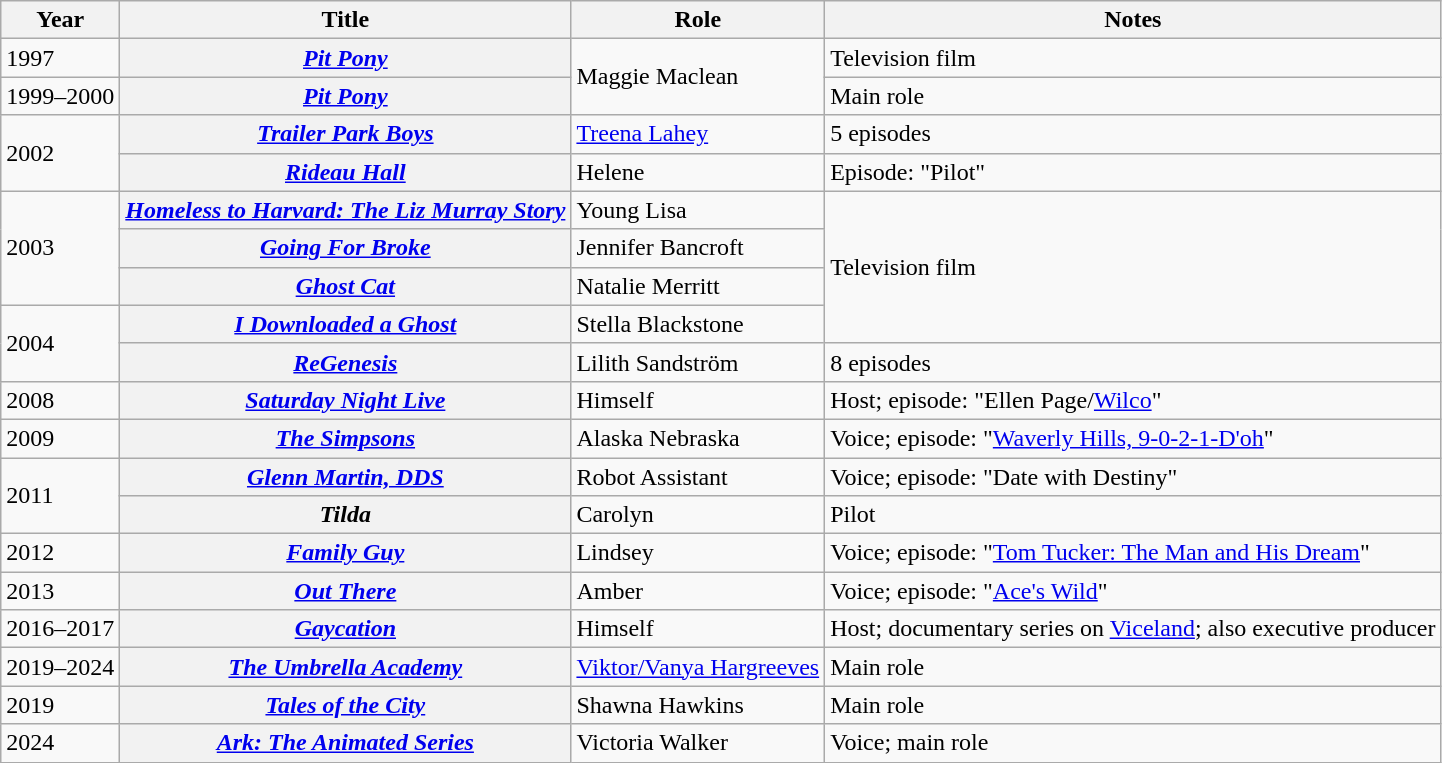<table class="wikitable sortable plainrowheaders">
<tr>
<th scope="col">Year</th>
<th scope="col">Title</th>
<th scope="col">Role</th>
<th scope="col" class="unsortable">Notes</th>
</tr>
<tr>
<td>1997</td>
<th scope="row"><em><a href='#'>Pit Pony</a></em></th>
<td rowspan="2">Maggie Maclean</td>
<td>Television film</td>
</tr>
<tr>
<td>1999–2000</td>
<th scope="row"><em><a href='#'>Pit Pony</a></em></th>
<td>Main role</td>
</tr>
<tr>
<td rowspan="2">2002</td>
<th scope="row"><em><a href='#'>Trailer Park Boys</a></em></th>
<td><a href='#'>Treena Lahey</a></td>
<td>5 episodes</td>
</tr>
<tr>
<th scope="row"><em><a href='#'>Rideau Hall</a></em></th>
<td>Helene</td>
<td>Episode: "Pilot"</td>
</tr>
<tr>
<td rowspan="3">2003</td>
<th scope="row"><em><a href='#'>Homeless to Harvard: The Liz Murray Story</a></em></th>
<td>Young Lisa</td>
<td rowspan=4>Television film</td>
</tr>
<tr>
<th scope="row"><em><a href='#'>Going For Broke</a></em></th>
<td>Jennifer Bancroft</td>
</tr>
<tr>
<th scope="row"><em><a href='#'>Ghost Cat</a></em></th>
<td>Natalie Merritt</td>
</tr>
<tr>
<td rowspan="2">2004</td>
<th scope="row"><em><a href='#'>I Downloaded a Ghost</a></em></th>
<td>Stella Blackstone</td>
</tr>
<tr>
<th scope="row"><em><a href='#'>ReGenesis</a></em></th>
<td>Lilith Sandström</td>
<td>8 episodes</td>
</tr>
<tr>
<td>2008</td>
<th scope="row"><em><a href='#'>Saturday Night Live</a></em></th>
<td>Himself</td>
<td>Host; episode: "Ellen Page/<a href='#'>Wilco</a>"</td>
</tr>
<tr>
<td>2009</td>
<th scope="row" data-sort-value="Simpsons, The"><em><a href='#'>The Simpsons</a></em></th>
<td>Alaska Nebraska</td>
<td>Voice; episode: "<a href='#'>Waverly Hills, 9-0-2-1-D'oh</a>"</td>
</tr>
<tr>
<td rowspan="2">2011</td>
<th scope="row"><em><a href='#'>Glenn Martin, DDS</a></em></th>
<td>Robot Assistant</td>
<td>Voice; episode: "Date with Destiny"</td>
</tr>
<tr>
<th scope="row"><em>Tilda</em></th>
<td>Carolyn</td>
<td>Pilot</td>
</tr>
<tr>
<td>2012</td>
<th scope="row"><em><a href='#'>Family Guy</a></em></th>
<td>Lindsey</td>
<td>Voice; episode: "<a href='#'>Tom Tucker: The Man and His Dream</a>"</td>
</tr>
<tr>
<td>2013</td>
<th scope="row"><em><a href='#'>Out There</a></em></th>
<td>Amber</td>
<td>Voice; episode: "<a href='#'>Ace's Wild</a>"</td>
</tr>
<tr>
<td>2016–2017</td>
<th scope="row"><em><a href='#'>Gaycation</a></em></th>
<td>Himself</td>
<td>Host; documentary series on <a href='#'>Viceland</a>; also executive producer</td>
</tr>
<tr>
<td>2019–2024</td>
<th scope="row" data-sort-value="Umbrella Academy, The"><em><a href='#'>The Umbrella Academy</a></em></th>
<td><a href='#'>Viktor/Vanya Hargreeves</a></td>
<td>Main role</td>
</tr>
<tr>
<td>2019</td>
<th scope="row"><em><a href='#'>Tales of the City</a></em></th>
<td>Shawna Hawkins</td>
<td>Main role</td>
</tr>
<tr>
<td>2024</td>
<th scope="row"><em><a href='#'>Ark: The Animated Series</a></em></th>
<td>Victoria Walker</td>
<td>Voice; main role</td>
</tr>
</table>
